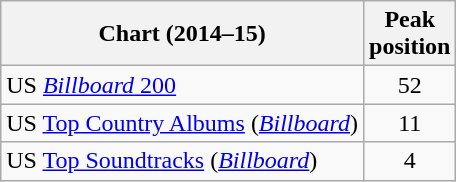<table class="wikitable sortable">
<tr>
<th>Chart (2014–15)</th>
<th>Peak<br>position</th>
</tr>
<tr>
<td>US <a href='#'><em>Billboard</em> 200</a></td>
<td style="text-align:center;">52</td>
</tr>
<tr>
<td>US <a href='#'>Top Country Albums</a> (<em><a href='#'>Billboard</a></em>)</td>
<td style="text-align:center;">11</td>
</tr>
<tr>
<td>US <a href='#'>Top Soundtracks</a> (<em><a href='#'>Billboard</a></em>)</td>
<td style="text-align:center;">4</td>
</tr>
</table>
